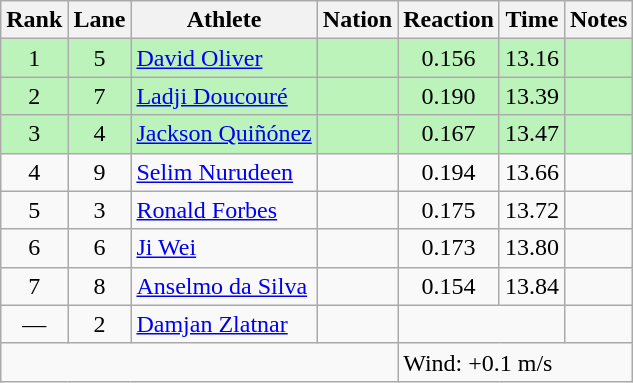<table class="wikitable sortable" style="text-align:center">
<tr>
<th>Rank</th>
<th>Lane</th>
<th>Athlete</th>
<th>Nation</th>
<th>Reaction</th>
<th>Time</th>
<th>Notes</th>
</tr>
<tr bgcolor=bbf3bb>
<td>1</td>
<td>5</td>
<td align=left><a href='#'>David Oliver</a></td>
<td align=left></td>
<td>0.156</td>
<td>13.16</td>
<td></td>
</tr>
<tr bgcolor=bbf3bb>
<td>2</td>
<td>7</td>
<td align=left><a href='#'>Ladji Doucouré</a></td>
<td align=left></td>
<td>0.190</td>
<td>13.39</td>
<td></td>
</tr>
<tr bgcolor=bbf3bb>
<td>3</td>
<td>4</td>
<td align=left><a href='#'>Jackson Quiñónez</a></td>
<td align=left></td>
<td>0.167</td>
<td>13.47</td>
<td></td>
</tr>
<tr>
<td>4</td>
<td>9</td>
<td align=left><a href='#'>Selim Nurudeen</a></td>
<td align=left></td>
<td>0.194</td>
<td>13.66</td>
<td></td>
</tr>
<tr>
<td>5</td>
<td>3</td>
<td align=left><a href='#'>Ronald Forbes</a></td>
<td align=left></td>
<td>0.175</td>
<td>13.72</td>
<td></td>
</tr>
<tr>
<td>6</td>
<td>6</td>
<td align=left><a href='#'>Ji Wei</a></td>
<td align=left></td>
<td>0.173</td>
<td>13.80</td>
<td></td>
</tr>
<tr>
<td>7</td>
<td>8</td>
<td align=left><a href='#'>Anselmo da Silva</a></td>
<td align=left></td>
<td>0.154</td>
<td>13.84</td>
<td></td>
</tr>
<tr>
<td data-sort-value=8>—</td>
<td>2</td>
<td align=left><a href='#'>Damjan Zlatnar</a></td>
<td align=left></td>
<td colspan=2 data-sort-value=99.99></td>
<td></td>
</tr>
<tr class="sortbottom">
<td colspan=4></td>
<td colspan="3" style="text-align:left;">Wind: +0.1 m/s</td>
</tr>
</table>
